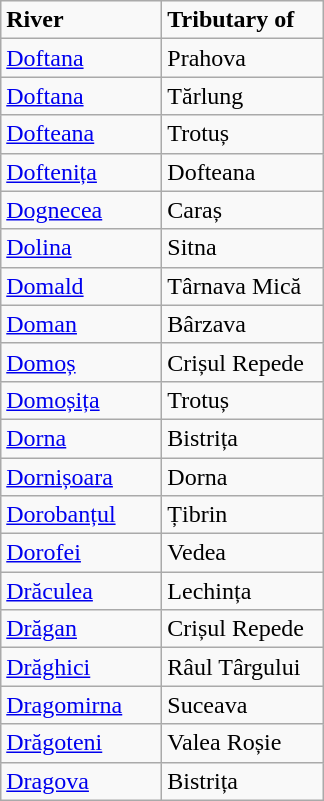<table class="wikitable">
<tr>
<td width="100pt"><strong>River</strong></td>
<td width="100pt"><strong>Tributary of</strong></td>
</tr>
<tr>
<td><a href='#'>Doftana</a></td>
<td>Prahova</td>
</tr>
<tr>
<td><a href='#'>Doftana</a></td>
<td>Tărlung</td>
</tr>
<tr>
<td><a href='#'>Dofteana</a></td>
<td>Trotuș</td>
</tr>
<tr>
<td><a href='#'>Doftenița</a></td>
<td>Dofteana</td>
</tr>
<tr>
<td><a href='#'>Dognecea</a></td>
<td>Caraș</td>
</tr>
<tr>
<td><a href='#'>Dolina</a></td>
<td>Sitna</td>
</tr>
<tr>
<td><a href='#'>Domald</a></td>
<td>Târnava Mică</td>
</tr>
<tr>
<td><a href='#'>Doman</a></td>
<td>Bârzava</td>
</tr>
<tr>
<td><a href='#'>Domoș</a></td>
<td>Crișul Repede</td>
</tr>
<tr>
<td><a href='#'>Domoșița</a></td>
<td>Trotuș</td>
</tr>
<tr>
<td><a href='#'>Dorna</a></td>
<td>Bistrița</td>
</tr>
<tr>
<td><a href='#'>Dornișoara</a></td>
<td>Dorna</td>
</tr>
<tr>
<td><a href='#'>Dorobanțul</a></td>
<td>Țibrin</td>
</tr>
<tr>
<td><a href='#'>Dorofei</a></td>
<td>Vedea</td>
</tr>
<tr>
<td><a href='#'>Drăculea</a></td>
<td>Lechința</td>
</tr>
<tr>
<td><a href='#'>Drăgan</a></td>
<td>Crișul Repede</td>
</tr>
<tr>
<td><a href='#'>Drăghici</a></td>
<td>Râul Târgului</td>
</tr>
<tr>
<td><a href='#'>Dragomirna</a></td>
<td>Suceava</td>
</tr>
<tr>
<td><a href='#'>Drăgoteni</a></td>
<td>Valea Roșie</td>
</tr>
<tr>
<td><a href='#'>Dragova</a></td>
<td>Bistrița</td>
</tr>
</table>
